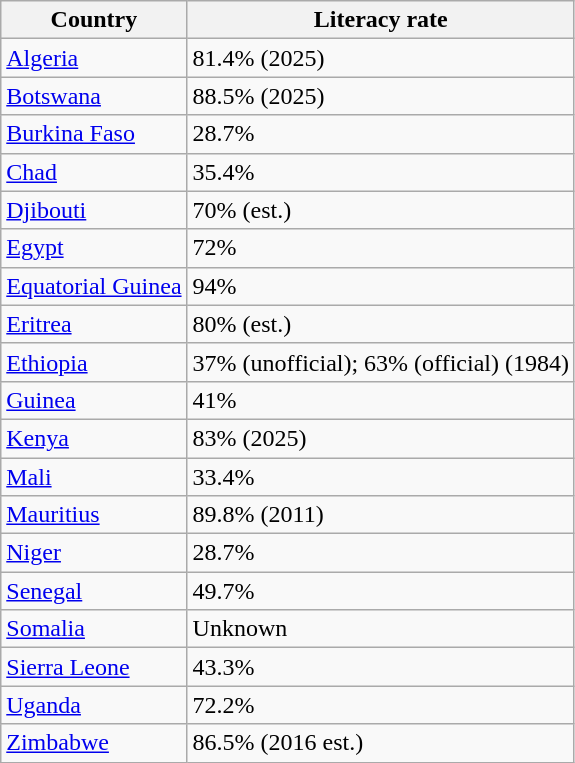<table class="wikitable">
<tr>
<th>Country</th>
<th>Literacy rate</th>
</tr>
<tr>
<td><a href='#'>Algeria</a></td>
<td>81.4% (2025)</td>
</tr>
<tr>
<td><a href='#'>Botswana</a></td>
<td>88.5% (2025)</td>
</tr>
<tr>
<td><a href='#'>Burkina Faso</a></td>
<td>28.7%</td>
</tr>
<tr>
<td><a href='#'>Chad</a></td>
<td>35.4%</td>
</tr>
<tr>
<td><a href='#'>Djibouti</a></td>
<td>70% (est.)</td>
</tr>
<tr>
<td><a href='#'>Egypt</a></td>
<td>72%</td>
</tr>
<tr>
<td><a href='#'>Equatorial Guinea</a></td>
<td>94%</td>
</tr>
<tr>
<td><a href='#'>Eritrea</a></td>
<td>80% (est.)</td>
</tr>
<tr>
<td><a href='#'>Ethiopia</a></td>
<td>37% (unofficial); 63% (official) (1984)</td>
</tr>
<tr>
<td><a href='#'>Guinea</a></td>
<td>41%</td>
</tr>
<tr>
<td><a href='#'>Kenya</a></td>
<td>83% (2025)</td>
</tr>
<tr>
<td><a href='#'>Mali</a></td>
<td>33.4%</td>
</tr>
<tr>
<td><a href='#'>Mauritius</a></td>
<td>89.8% (2011)</td>
</tr>
<tr>
<td><a href='#'>Niger</a></td>
<td>28.7%</td>
</tr>
<tr>
<td><a href='#'>Senegal</a></td>
<td>49.7%</td>
</tr>
<tr>
<td><a href='#'>Somalia</a></td>
<td>Unknown</td>
</tr>
<tr>
<td><a href='#'>Sierra Leone</a></td>
<td>43.3%</td>
</tr>
<tr>
<td><a href='#'>Uganda</a></td>
<td>72.2%</td>
</tr>
<tr>
<td><a href='#'>Zimbabwe</a></td>
<td>86.5% (2016 est.)</td>
</tr>
</table>
